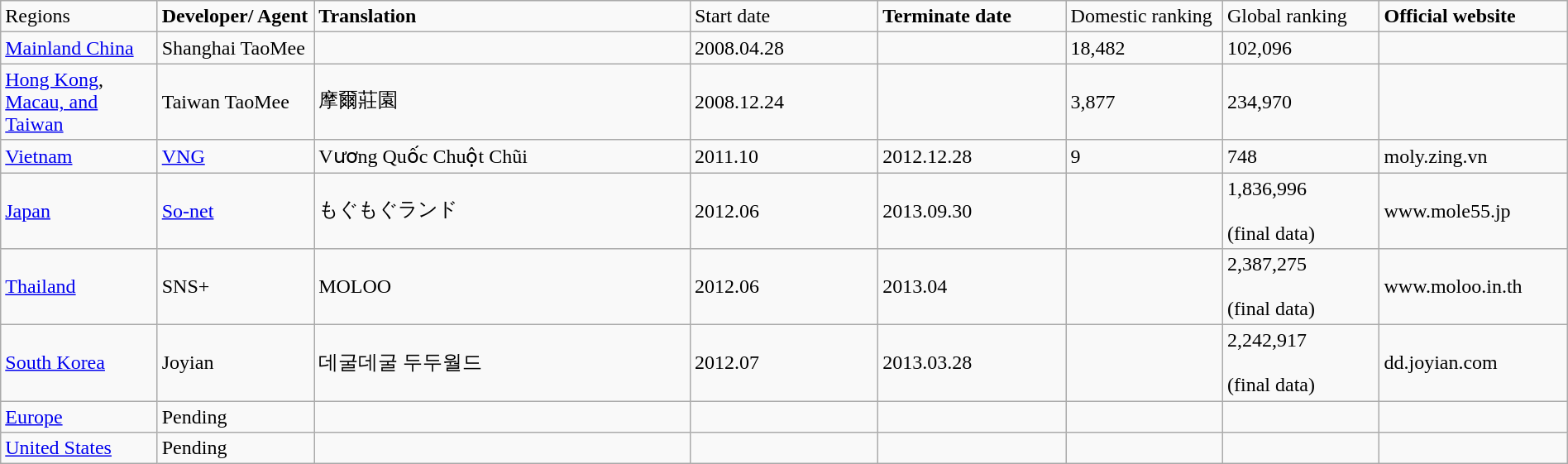<table class="wikitable" style="width:100%;">
<tr>
<td style="width:10%">Regions</td>
<td style="width:10%"><strong>Developer/ Agent</strong></td>
<td><strong>Translation</strong></td>
<td style="width:12%">Start date</td>
<td style="width:12%"><strong>Terminate date</strong></td>
<td style="width:10%">Domestic ranking</td>
<td style="width:10%">Global ranking</td>
<td style="width:12%"><strong>Official website</strong></td>
</tr>
<tr>
<td><a href='#'>Mainland China</a></td>
<td>Shanghai TaoMee</td>
<td></td>
<td>2008.04.28</td>
<td></td>
<td>18,482</td>
<td>102,096</td>
<td></td>
</tr>
<tr>
<td><a href='#'>Hong Kong</a>, <a href='#'>Macau, and</a> <a href='#'>Taiwan</a></td>
<td>Taiwan TaoMee</td>
<td>摩爾莊園</td>
<td>2008.12.24</td>
<td></td>
<td>3,877</td>
<td>234,970</td>
<td></td>
</tr>
<tr>
<td><a href='#'>Vietnam</a></td>
<td><a href='#'>VNG</a></td>
<td>Vương Quốc Chuột Chũi</td>
<td>2011.10</td>
<td>2012.12.28</td>
<td>9</td>
<td>748</td>
<td>moly.zing.vn </td>
</tr>
<tr>
<td><a href='#'>Japan</a></td>
<td><a href='#'>So-net</a></td>
<td>もぐもぐランド</td>
<td>2012.06</td>
<td>2013.09.30</td>
<td></td>
<td>1,836,996<br><br>(final data)</td>
<td>www.mole55.jp </td>
</tr>
<tr>
<td><a href='#'>Thailand</a></td>
<td>SNS+</td>
<td>MOLOO</td>
<td>2012.06</td>
<td>2013.04</td>
<td></td>
<td>2,387,275<br><br>(final data)</td>
<td>www.moloo.in.th </td>
</tr>
<tr>
<td><a href='#'>South Korea</a></td>
<td>Joyian</td>
<td>데굴데굴 두두월드</td>
<td>2012.07</td>
<td>2013.03.28</td>
<td></td>
<td>2,242,917<br><br>(final data)</td>
<td>dd.joyian.com</td>
</tr>
<tr>
<td><a href='#'>Europe</a></td>
<td>Pending</td>
<td></td>
<td></td>
<td></td>
<td></td>
<td></td>
<td></td>
</tr>
<tr>
<td><a href='#'>United States</a></td>
<td>Pending</td>
<td></td>
<td></td>
<td></td>
<td></td>
<td></td>
<td></td>
</tr>
</table>
